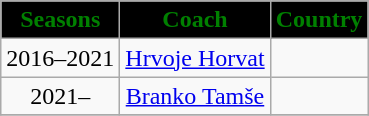<table class="wikitable" style="text-align: center">
<tr>
<th style="color:green; background:black">Seasons</th>
<th style="color:green; background:black">Coach</th>
<th style="color:green; background:black">Country</th>
</tr>
<tr>
<td style="text-align: center">2016–2021</td>
<td style="text-align: center"><a href='#'>Hrvoje Horvat</a></td>
<td style="text-align: center"></td>
</tr>
<tr>
<td style="text-align: center">2021–</td>
<td style="text-align: center"><a href='#'>Branko Tamše</a></td>
<td style="text-align: center"></td>
</tr>
<tr>
</tr>
</table>
